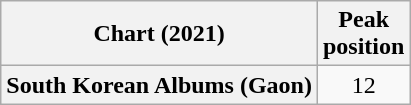<table class="wikitable plainrowheaders" style="text-align:center">
<tr>
<th>Chart (2021)</th>
<th>Peak<br>position</th>
</tr>
<tr>
<th scope="row">South Korean Albums (Gaon)</th>
<td align="center">12</td>
</tr>
</table>
